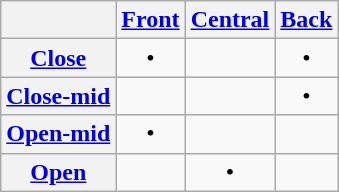<table class="wikitable" style="text-align:center;">
<tr>
<th> </th>
<th><a href='#'>Front</a></th>
<th><a href='#'>Central</a></th>
<th><a href='#'>Back</a></th>
</tr>
<tr>
<th><a href='#'>Close</a></th>
<td> • </td>
<td> </td>
<td> • </td>
</tr>
<tr>
<th><a href='#'>Close-mid</a></th>
<td></td>
<td> </td>
<td> • </td>
</tr>
<tr>
<th><a href='#'>Open-mid</a></th>
<td> • </td>
<td> </td>
<td> </td>
</tr>
<tr>
<th><a href='#'>Open</a></th>
<td> </td>
<td> • </td>
<td> </td>
</tr>
</table>
